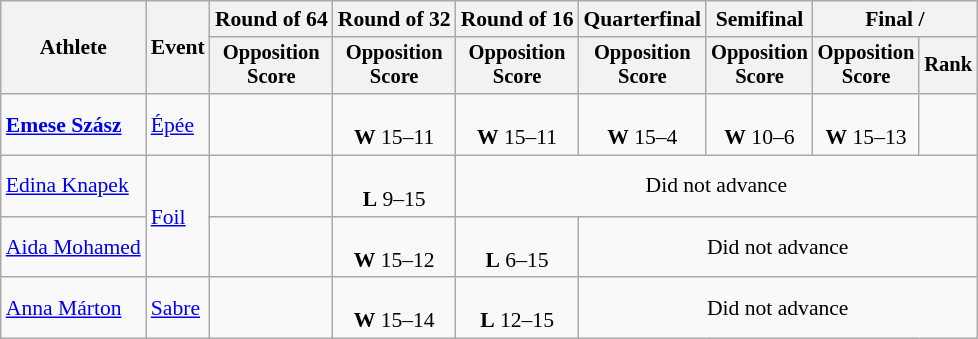<table class="wikitable" style="font-size:90%">
<tr>
<th rowspan=2>Athlete</th>
<th rowspan=2>Event</th>
<th>Round of 64</th>
<th>Round of 32</th>
<th>Round of 16</th>
<th>Quarterfinal</th>
<th>Semifinal</th>
<th colspan=2>Final / </th>
</tr>
<tr style="font-size:95%">
<th>Opposition<br>Score</th>
<th>Opposition<br>Score</th>
<th>Opposition<br>Score</th>
<th>Opposition<br>Score</th>
<th>Opposition<br>Score</th>
<th>Opposition<br>Score</th>
<th>Rank</th>
</tr>
<tr align=center>
<td align=left><strong><a href='#'>Emese Szász</a></strong></td>
<td align=left><a href='#'>Épée</a></td>
<td></td>
<td><br><strong>W</strong> 15–11</td>
<td><br><strong>W</strong> 15–11</td>
<td><br><strong>W</strong> 15–4</td>
<td><br><strong>W</strong> 10–6</td>
<td><br><strong>W</strong> 15–13</td>
<td></td>
</tr>
<tr align=center>
<td align=left><a href='#'>Edina Knapek</a></td>
<td align=left rowspan=2><a href='#'>Foil</a></td>
<td></td>
<td><br><strong>L</strong> 9–15</td>
<td colspan=5>Did not advance</td>
</tr>
<tr align=center>
<td align=left><a href='#'>Aida Mohamed</a></td>
<td></td>
<td><br><strong>W</strong> 15–12</td>
<td><br><strong>L</strong> 6–15</td>
<td colspan=4>Did not advance</td>
</tr>
<tr align=center>
<td align=left><a href='#'>Anna Márton</a></td>
<td align=left><a href='#'>Sabre</a></td>
<td></td>
<td><br><strong>W</strong> 15–14</td>
<td><br><strong>L</strong> 12–15</td>
<td colspan=4>Did not advance</td>
</tr>
</table>
